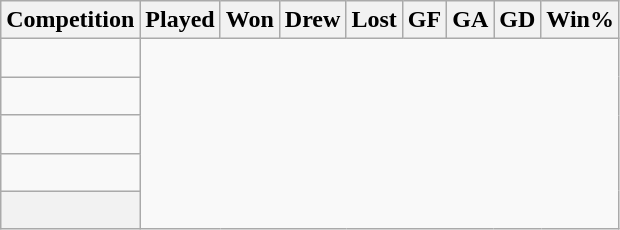<table class="wikitable sortable" style="text-align: center;">
<tr>
<th>Competition</th>
<th>Played</th>
<th>Won</th>
<th>Drew</th>
<th>Lost</th>
<th>GF</th>
<th>GA</th>
<th>GD</th>
<th>Win%</th>
</tr>
<tr>
<td align=left><br></td>
</tr>
<tr>
<td align=left><br></td>
</tr>
<tr>
<td align=left><br></td>
</tr>
<tr>
<td align=left><br></td>
</tr>
<tr class="sortbottom">
<th><br></th>
</tr>
</table>
